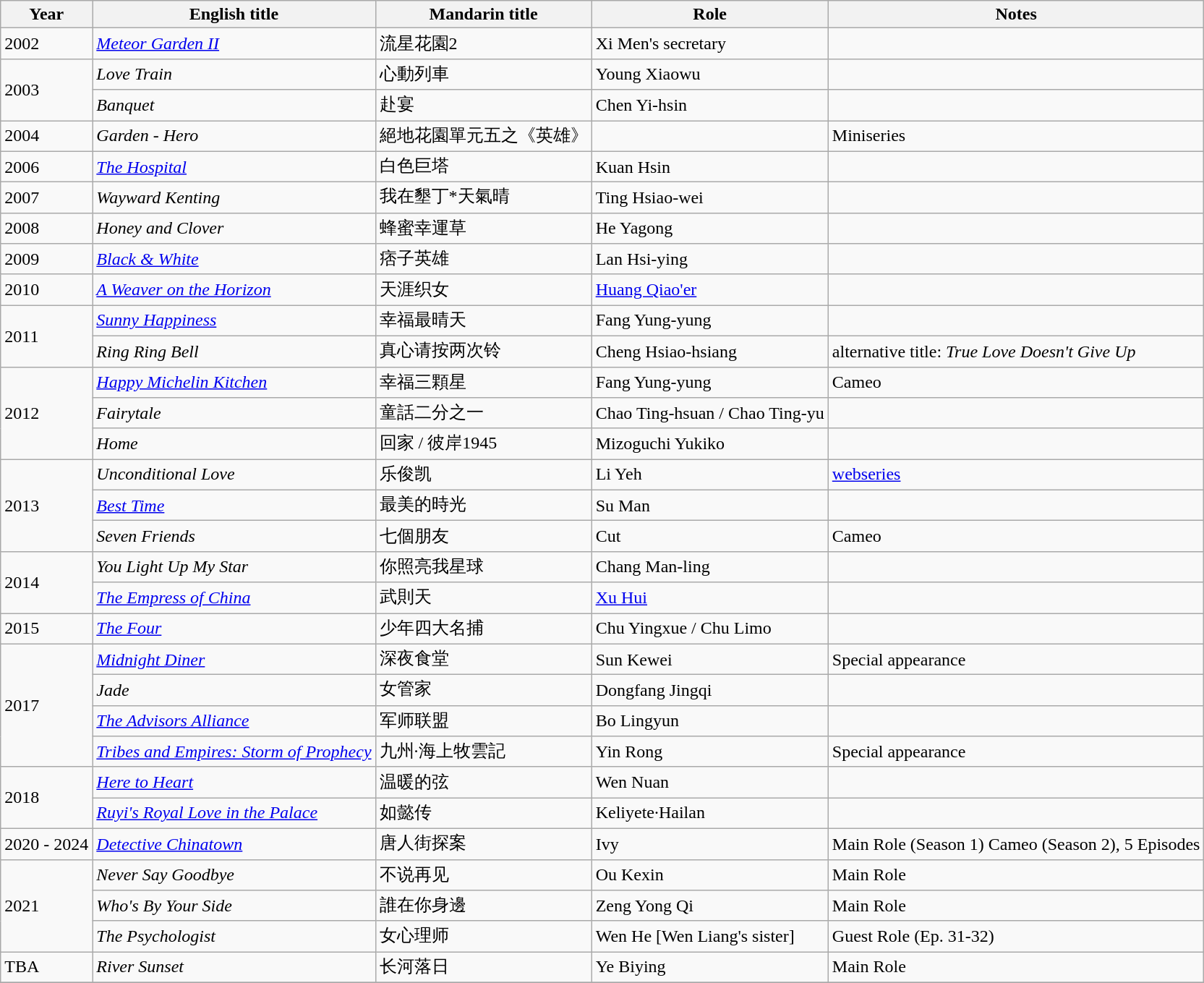<table class="wikitable sortable">
<tr>
<th>Year</th>
<th>English title</th>
<th>Mandarin title</th>
<th>Role</th>
<th class="unsortable">Notes</th>
</tr>
<tr>
<td>2002</td>
<td><em><a href='#'>Meteor Garden II</a></em></td>
<td>流星花園2</td>
<td>Xi Men's secretary</td>
<td></td>
</tr>
<tr>
<td rowspan=2>2003</td>
<td><em>Love Train</em></td>
<td>心動列車</td>
<td>Young Xiaowu</td>
<td></td>
</tr>
<tr>
<td><em>Banquet</em></td>
<td>赴宴</td>
<td>Chen Yi-hsin</td>
<td></td>
</tr>
<tr>
<td>2004</td>
<td><em>Garden - Hero</em></td>
<td>絕地花園單元五之《英雄》</td>
<td></td>
<td>Miniseries</td>
</tr>
<tr>
<td>2006</td>
<td><em><a href='#'>The Hospital</a></em></td>
<td>白色巨塔</td>
<td>Kuan Hsin</td>
<td></td>
</tr>
<tr>
<td>2007</td>
<td><em>Wayward Kenting</em></td>
<td>我在墾丁*天氣晴</td>
<td>Ting Hsiao-wei</td>
<td></td>
</tr>
<tr>
<td>2008</td>
<td><em>Honey and Clover</em></td>
<td>蜂蜜幸運草</td>
<td>He Yagong</td>
<td></td>
</tr>
<tr>
<td>2009</td>
<td><em><a href='#'>Black & White</a></em></td>
<td>痞子英雄</td>
<td>Lan Hsi-ying</td>
<td></td>
</tr>
<tr>
<td>2010</td>
<td><em><a href='#'>A Weaver on the Horizon</a></em></td>
<td>天涯织女</td>
<td><a href='#'>Huang Qiao'er</a></td>
<td></td>
</tr>
<tr>
<td rowspan=2>2011</td>
<td><em><a href='#'>Sunny Happiness</a></em></td>
<td>幸福最晴天</td>
<td>Fang Yung-yung</td>
<td></td>
</tr>
<tr>
<td><em>Ring Ring Bell</em></td>
<td>真心请按两次铃</td>
<td>Cheng Hsiao-hsiang</td>
<td>alternative title: <em>True Love Doesn't Give Up</em> </td>
</tr>
<tr>
<td rowspan=3>2012</td>
<td><em><a href='#'>Happy Michelin Kitchen</a></em></td>
<td>幸福三顆星</td>
<td>Fang Yung-yung</td>
<td>Cameo</td>
</tr>
<tr>
<td><em>Fairytale</em></td>
<td>童話二分之一</td>
<td>Chao Ting-hsuan / Chao Ting-yu</td>
<td></td>
</tr>
<tr>
<td><em>Home</em></td>
<td>回家 / 彼岸1945</td>
<td>Mizoguchi Yukiko</td>
<td></td>
</tr>
<tr>
<td rowspan=3>2013</td>
<td><em>Unconditional Love</em></td>
<td>乐俊凯</td>
<td>Li Yeh</td>
<td><a href='#'>webseries</a></td>
</tr>
<tr>
<td><em><a href='#'>Best Time</a></em></td>
<td>最美的時光</td>
<td>Su Man</td>
<td></td>
</tr>
<tr>
<td><em>Seven Friends</em></td>
<td>七個朋友</td>
<td>Cut</td>
<td>Cameo</td>
</tr>
<tr>
<td rowspan=2>2014</td>
<td><em>You Light Up My Star</em></td>
<td>你照亮我星球</td>
<td>Chang Man-ling</td>
<td></td>
</tr>
<tr>
<td><em><a href='#'>The Empress of China</a></em></td>
<td>武則天</td>
<td><a href='#'>Xu Hui</a></td>
<td></td>
</tr>
<tr>
<td>2015</td>
<td><em><a href='#'>The Four</a></em></td>
<td>少年四大名捕</td>
<td>Chu Yingxue / Chu Limo</td>
<td></td>
</tr>
<tr>
<td rowspan=4>2017</td>
<td><em><a href='#'>Midnight Diner</a></em></td>
<td>深夜食堂</td>
<td>Sun Kewei</td>
<td>Special appearance</td>
</tr>
<tr>
<td><em>Jade</em></td>
<td>女管家</td>
<td>Dongfang Jingqi</td>
<td></td>
</tr>
<tr>
<td><em><a href='#'>The Advisors Alliance</a></em></td>
<td>军师联盟</td>
<td>Bo Lingyun</td>
<td></td>
</tr>
<tr>
<td><em><a href='#'>Tribes and Empires: Storm of Prophecy</a></em></td>
<td>九州·海上牧雲記</td>
<td>Yin Rong</td>
<td>Special appearance</td>
</tr>
<tr>
<td rowspan=2>2018</td>
<td><em><a href='#'>Here to Heart</a></em></td>
<td>温暖的弦</td>
<td>Wen Nuan</td>
<td></td>
</tr>
<tr>
<td><em><a href='#'>Ruyi's Royal Love in the Palace</a></em></td>
<td>如懿传</td>
<td>Keliyete·Hailan</td>
<td></td>
</tr>
<tr>
<td>2020 - 2024</td>
<td><em><a href='#'>Detective Chinatown</a></em></td>
<td>唐人街探案</td>
<td>Ivy</td>
<td>Main Role (Season 1) Cameo (Season 2), 5 Episodes </td>
</tr>
<tr>
<td rowspan=3>2021</td>
<td><em>Never Say Goodbye</em></td>
<td>不说再见</td>
<td>Ou Kexin</td>
<td>Main Role </td>
</tr>
<tr>
<td><em>Who's By Your Side</em></td>
<td>誰在你身邊</td>
<td>Zeng Yong Qi</td>
<td>Main Role</td>
</tr>
<tr>
<td><em>The Psychologist</em></td>
<td>女心理师</td>
<td>Wen He [Wen Liang's sister]</td>
<td>Guest Role (Ep. 31-32)</td>
</tr>
<tr>
<td>TBA</td>
<td><em>River Sunset</em></td>
<td>长河落日</td>
<td>Ye Biying</td>
<td>Main Role </td>
</tr>
<tr>
</tr>
</table>
